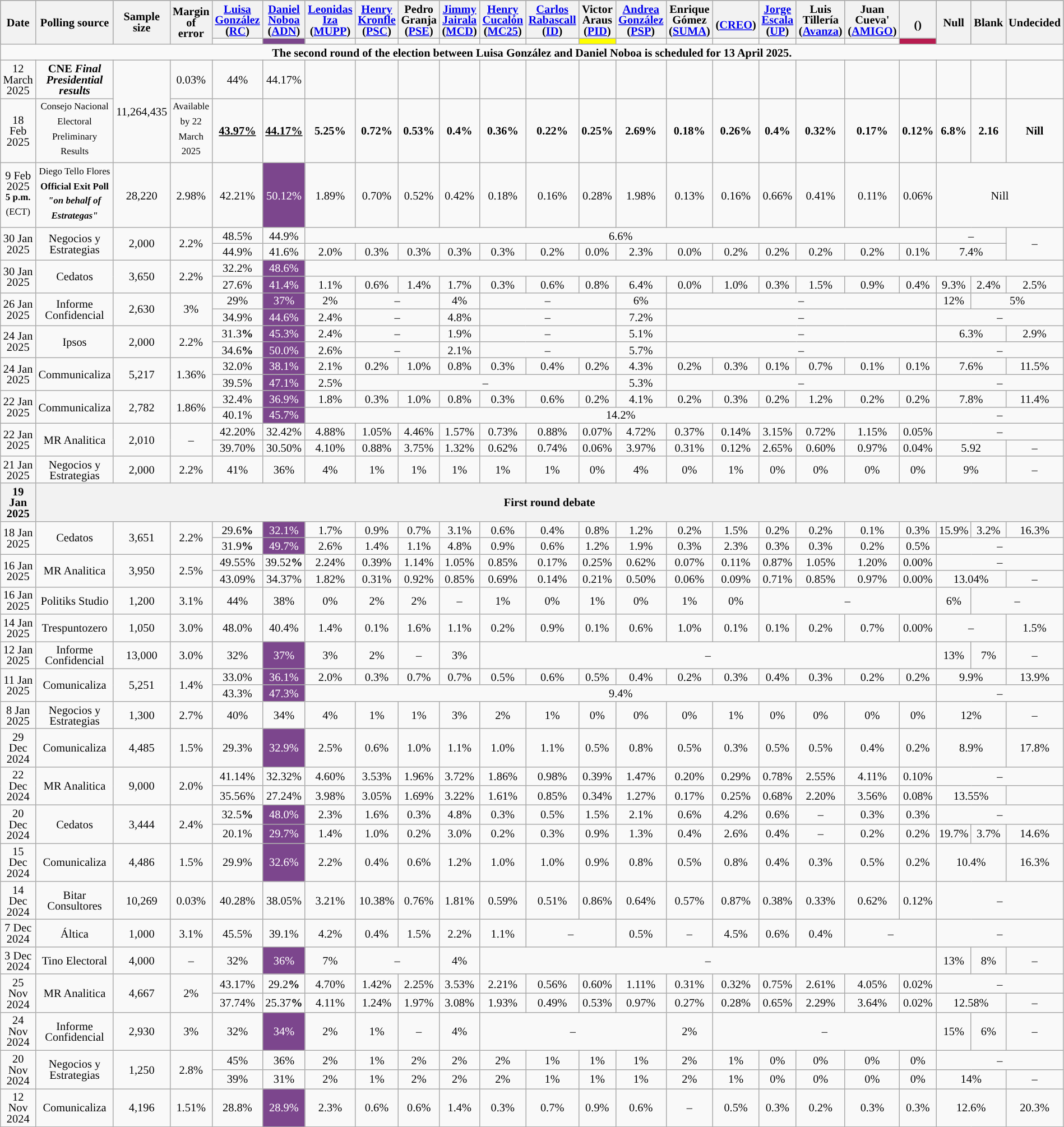<table class="wikitable" style="text-align:center;font-size:85%;line-height:13px">
<tr style="height:30px; background-color:#8B8B8B">
<th rowspan="2">Date</th>
<th rowspan="2">Polling source</th>
<th rowspan="2">Sample size</th>
<th rowspan="2">Margin<br>of error</th>
<th><a href='#'>Luisa González</a><br>(<a href='#'>RC</a>)</th>
<th><a href='#'>Daniel Noboa</a><br>(<a href='#'>ADN</a>)</th>
<th><a href='#'>Leonidas Iza</a><br>(<a href='#'>MUPP</a>)</th>
<th><a href='#'>Henry Kronfle</a><br>(<a href='#'>PSC</a>)</th>
<th>Pedro Granja<br>(<a href='#'>PSE</a>)</th>
<th><a href='#'>Jimmy Jairala</a><br>(<a href='#'>MCD</a>)</th>
<th><a href='#'>Henry Cucalón</a><br>(<a href='#'>MC25</a>)</th>
<th><a href='#'>Carlos Rabascall</a><br>(<a href='#'>ID</a>)</th>
<th>Victor Araus<br>(<a href='#'>PID</a>)</th>
<th><a href='#'>Andrea González</a><br>(<a href='#'>PSP</a>)</th>
<th>Enrique Gómez<br>(<a href='#'>SUMA</a>)</th>
<th><br>(<a href='#'>CREO</a>)</th>
<th><a href='#'>Jorge Escala</a><br>(<a href='#'>UP</a>)</th>
<th>Luis Tillería<br>(<a href='#'>Avanza</a>)</th>
<th>Juan Cueva'<br>(<a href='#'>AMIGO</a>)</th>
<th><br>()</th>
<th rowspan="2">Null</th>
<th rowspan="2">Blank</th>
<th rowspan="2">Undecided</th>
</tr>
<tr>
<td></td>
<td bgcolor="#7C468D"></td>
<td></td>
<td></td>
<td></td>
<td></td>
<td></td>
<td></td>
<td bgcolor="#FFFF00"></td>
<td></td>
<td></td>
<td></td>
<td></td>
<td></td>
<td></td>
<td bgcolor="#B71C5"></td>
</tr>
<tr>
<td colspan="23"><strong>The second round of the election between Luisa González and Daniel Noboa is scheduled for 13 April 2025.</strong></td>
</tr>
<tr>
<td>12 March 2025</td>
<td><strong>CNE <em>Final Presidential results<strong><em></td>
<td rowspan="2">11,264,435</td>
<td>0.03%</td>
<td></strong>44%<strong></td>
<td></strong>44.17%<strong></td>
<td></td>
<td></td>
<td></td>
<td></td>
<td></td>
<td></td>
<td></td>
<td></td>
<td></td>
<td></td>
<td></td>
<td></td>
<td></td>
<td></td>
<td></td>
<td></td>
<td></td>
</tr>
<tr>
<td>18 Feb 2025</td>
<td><sup></strong>Consejo Nacional Electoral  </em>Preliminary Results</em></strong></sup> </td>
<td><sup>Available by 22 March 2025</sup></td>
<td><u><strong>43.97%</strong></u></td>
<td><u><strong>44.17%</strong></u></td>
<td><strong>5.25%</strong></td>
<td><strong>0.72%</strong></td>
<td><strong>0.53%</strong></td>
<td><strong>0.4%</strong></td>
<td><strong>0.36%</strong></td>
<td><strong>0.22%</strong></td>
<td><strong>0.25%</strong></td>
<td><strong>2.69%</strong></td>
<td><strong>0.18%</strong></td>
<td><strong>0.26%</strong></td>
<td><strong>0.4%</strong></td>
<td><strong>0.32%</strong></td>
<td><strong>0.17%</strong></td>
<td><strong>0.12%</strong></td>
<td><strong>6.8%</strong></td>
<td><strong>2.16</strong></td>
<td><strong>Nill</strong></td>
</tr>
<tr>
<td>9 Feb 2025 <sup><strong>5 p.m.</strong> (ECT)</sup></td>
<td><sup>Diego Tello Flores <strong>Official Exit Poll  <em>"on behalf of Estrategas"<strong><em></sup> </td>
<td>28,220</td>
<td>2.98%</td>
<td></strong>42.21%<strong></td>
<td style="background:#7C468D;color:#FFFFFF;"></strong>50.12%<strong></td>
<td>1.89%</td>
<td>0.70%</td>
<td>0.52%</td>
<td>0.42%</td>
<td>0.18%</td>
<td>0.16%</td>
<td>0.28%</td>
<td>1.98%</td>
<td>0.13%</td>
<td>0.16%</td>
<td>0.66%</td>
<td>0.41%</td>
<td>0.11%</td>
<td>0.06%</td>
<td colspan="3">Nill</td>
</tr>
<tr>
<td rowspan="2">30 Jan 2025</td>
<td rowspan="2">Negocios y Estrategias</td>
<td rowspan="2">2,000</td>
<td rowspan="2">2.2%</td>
<td style="background:"></strong>48.5%<strong></td>
<td></strong>44.9%<strong></td>
<td colspan="14">6.6%</td>
<td colspan="2">–</td>
<td rowspan="2">–</td>
</tr>
<tr>
<td style="background:"></strong>44.9%<strong></td>
<td></strong>41.6%<strong></td>
<td>2.0%</td>
<td>0.3%</td>
<td>0.3%</td>
<td>0.3%</td>
<td>0.3%</td>
<td>0.2%</td>
<td>0.0%</td>
<td>2.3%</td>
<td>0.0%</td>
<td>0.2%</td>
<td>0.2%</td>
<td>0.2%</td>
<td>0.2%</td>
<td>0.1%</td>
<td colspan="2">7.4%</td>
</tr>
<tr>
<td rowspan="2">30 Jan 2025</td>
<td rowspan="2">Cedatos</td>
<td rowspan="2">3,650</td>
<td rowspan="2">2.2%</td>
<td></strong>32.2%<strong></td>
<td style="background:#7C468D;color:#FFFFFF;"></strong>48.6%<strong></td>
<td colspan="17"></td>
</tr>
<tr>
<td></strong>27.6%<strong></td>
<td style="background:#7C468D;color:#FFFFFF;"></strong>41.4%<strong></td>
<td>1.1%</td>
<td>0.6%</td>
<td>1.4%</td>
<td>1.7%</td>
<td>0.3%</td>
<td>0.6%</td>
<td>0.8%</td>
<td>6.4%</td>
<td>0.0%</td>
<td>1.0%</td>
<td>0.3%</td>
<td>1.5%</td>
<td>0.9%</td>
<td>0.4%</td>
<td>9.3%</td>
<td>2.4%</td>
<td>2.5%</td>
</tr>
<tr>
<td rowspan="2">26 Jan 2025</td>
<td rowspan="2">Informe Confidencial</td>
<td rowspan="2">2,630</td>
<td rowspan="2">3%</td>
<td></strong>29%<strong></td>
<td style="background:#7C468D;color:#FFFFFF;"></strong>37%<strong></td>
<td>2%</td>
<td colspan="2">–</td>
<td>4%</td>
<td colspan="3">–</td>
<td>6%</td>
<td colspan="6">–</td>
<td>12%</td>
<td colspan="2">5%</td>
</tr>
<tr>
<td></strong>34.9%<strong></td>
<td style="background:#7C468D;color:#FFFFFF;"></strong>44.6%<strong></td>
<td>2.4%</td>
<td colspan="2">–</td>
<td>4.8%</td>
<td colspan="3">–</td>
<td>7.2%</td>
<td colspan="6">–</td>
<td colspan="3">–</td>
</tr>
<tr>
<td rowspan="2">24 Jan 2025</td>
<td rowspan="2">Ipsos</td>
<td rowspan="2">2,000</td>
<td rowspan="2">2.2%</td>
<td></strong>31.3<strong>%</td>
<td style="background:#7C468D;color:#FFFFFF;"></strong>45.3%<strong></td>
<td>2.4%</td>
<td colspan="2">–</td>
<td>1.9%</td>
<td colspan="3">–</td>
<td>5.1%</td>
<td colspan="6">–</td>
<td colspan="2">6.3%</td>
<td>2.9%</td>
</tr>
<tr>
<td></strong>34.6<strong>%</td>
<td style="background:#7C468D;color:#FFFFFF;"></strong>50.0%<strong></td>
<td>2.6%</td>
<td colspan="2">–</td>
<td>2.1%</td>
<td colspan="3">–</td>
<td>5.7%</td>
<td colspan="6">–</td>
<td colspan="3">–</td>
</tr>
<tr>
<td rowspan="2">24 Jan 2025</td>
<td rowspan="2">Communicaliza</td>
<td rowspan="2">5,217</td>
<td rowspan="2">1.36%</td>
<td></strong>32.0%<strong></td>
<td style="background:#7C468D;color:#FFFFFF;"></strong>38.1%<strong></td>
<td>2.1%</td>
<td>0.2%</td>
<td>1.0%</td>
<td>0.8%</td>
<td>0.3%</td>
<td>0.4%</td>
<td>0.2%</td>
<td>4.3%</td>
<td>0.2%</td>
<td>0.3%</td>
<td>0.1%</td>
<td>0.7%</td>
<td>0.1%</td>
<td>0.1%</td>
<td colspan="2">7.6%</td>
<td>11.5%</td>
</tr>
<tr>
<td></strong>39.5%<strong></td>
<td style="background:#7C468D;color:#FFFFFF;"></strong>47.1%<strong></td>
<td>2.5%</td>
<td colspan="6">–</td>
<td>5.3%</td>
<td colspan="6">–</td>
<td colspan="3">–</td>
</tr>
<tr>
<td rowspan="2">22 Jan 2025</td>
<td rowspan="2">Communicaliza</td>
<td rowspan="2">2,782</td>
<td rowspan="2">1.86%</td>
<td></strong>32.4%<strong></td>
<td style="background:#7C468D;color:#FFFFFF;"></strong>36.9%<strong></td>
<td>1.8%</td>
<td>0.3%</td>
<td>1.0%</td>
<td>0.8%</td>
<td>0.3%</td>
<td>0.6%</td>
<td>0.2%</td>
<td>4.1%</td>
<td>0.2%</td>
<td>0.3%</td>
<td>0.2%</td>
<td>1.2%</td>
<td>0.2%</td>
<td>0.2%</td>
<td colspan="2">7.8%</td>
<td>11.4%</td>
</tr>
<tr>
<td></strong>40.1%<strong></td>
<td style="background:#7C468D;color:#FFFFFF;"></strong>45.7%<strong></td>
<td colspan="14">14.2%</td>
<td colspan="3">–</td>
</tr>
<tr>
<td rowspan="2">22 Jan 2025</td>
<td rowspan="2">MR Analitica</td>
<td rowspan="2">2,010</td>
<td rowspan="2">–</td>
<td style="background:"></strong>42.20%<strong></td>
<td></strong>32.42%<strong></td>
<td>4.88%</td>
<td>1.05%</td>
<td>4.46%</td>
<td>1.57%</td>
<td>0.73%</td>
<td>0.88%</td>
<td>0.07%</td>
<td>4.72%</td>
<td>0.37%</td>
<td>0.14%</td>
<td>3.15%</td>
<td>0.72%</td>
<td>1.15%</td>
<td>0.05%</td>
<td colspan="3">–</td>
</tr>
<tr>
<td style="background:"></strong>39.70%<strong></td>
<td></strong>30.50%<strong></td>
<td>4.10%</td>
<td>0.88%</td>
<td>3.75%</td>
<td>1.32%</td>
<td>0.62%</td>
<td>0.74%</td>
<td>0.06%</td>
<td>3.97%</td>
<td>0.31%</td>
<td>0.12%</td>
<td>2.65%</td>
<td>0.60%</td>
<td>0.97%</td>
<td>0.04%</td>
<td colspan="2">5.92</td>
<td>–</td>
</tr>
<tr>
<td>21 Jan 2025</td>
<td>Negocios y Estrategias</td>
<td>2,000</td>
<td>2.2%</td>
<td style="background:"></strong>41%<strong></td>
<td></strong>36%<strong></td>
<td>4%</td>
<td>1%</td>
<td>1%</td>
<td>1%</td>
<td>1%</td>
<td>1%</td>
<td>0%</td>
<td>4%</td>
<td>0%</td>
<td>1%</td>
<td>0%</td>
<td>0%</td>
<td>0%</td>
<td>0%</td>
<td colspan="2">9%</td>
<td>–</td>
</tr>
<tr>
<th>19 Jan 2025</th>
<th colspan="22"></strong>First round debate<strong></th>
</tr>
<tr>
<td rowspan="2">18 Jan 2025</td>
<td rowspan="2">Cedatos</td>
<td rowspan="2">3,651</td>
<td rowspan="2">2.2%</td>
<td></strong>29.6<strong>%</td>
<td style="background:#7C468D;color:#FFFFFF;"></strong>32.1%<strong></td>
<td>1.7%</td>
<td>0.9%</td>
<td>0.7%</td>
<td>3.1%</td>
<td>0.6%</td>
<td>0.4%</td>
<td>0.8%</td>
<td>1.2%</td>
<td>0.2%</td>
<td>1.5%</td>
<td>0.2%</td>
<td>0.2%</td>
<td>0.1%</td>
<td>0.3%</td>
<td>15.9%</td>
<td>3.2%</td>
<td>16.3%</td>
</tr>
<tr>
<td></strong>31.9<strong>%</td>
<td style="background:#7C468D;color:#FFFFFF;"></strong>49.7%<strong></td>
<td>2.6%</td>
<td>1.4%</td>
<td>1.1%</td>
<td>4.8%</td>
<td>0.9%</td>
<td>0.6%</td>
<td>1.2%</td>
<td>1.9%</td>
<td>0.3%</td>
<td>2.3%</td>
<td>0.3%</td>
<td>0.3%</td>
<td>0.2%</td>
<td>0.5%</td>
<td colspan="3">–</td>
</tr>
<tr>
<td rowspan="2">16 Jan 2025</td>
<td rowspan="2">MR Analitica</td>
<td rowspan="2">3,950</td>
<td rowspan="2">2.5%</td>
<td style="background:"></strong>49.55%<strong></td>
<td></strong>39.52<strong>%</td>
<td>2.24%</td>
<td>0.39%</td>
<td>1.14%</td>
<td>1.05%</td>
<td>0.85%</td>
<td>0.17%</td>
<td>0.25%</td>
<td>0.62%</td>
<td>0.07%</td>
<td>0.11%</td>
<td>0.87%</td>
<td>1.05%</td>
<td>1.20%</td>
<td>0.00%</td>
<td colspan="3">–</td>
</tr>
<tr>
<td style="background:"></strong>43.09%<strong></td>
<td></strong>34.37%<strong></td>
<td>1.82%</td>
<td>0.31%</td>
<td>0.92%</td>
<td>0.85%</td>
<td>0.69%</td>
<td>0.14%</td>
<td>0.21%</td>
<td>0.50%</td>
<td>0.06%</td>
<td>0.09%</td>
<td>0.71%</td>
<td>0.85%</td>
<td>0.97%</td>
<td>0.00%</td>
<td colspan="2">13.04%</td>
<td>–</td>
</tr>
<tr>
<td>16 Jan 2025</td>
<td>Politiks Studio</td>
<td>1,200</td>
<td>3.1%</td>
<td style="background:"></strong>44%<strong></td>
<td></strong>38%<strong></td>
<td>0%</td>
<td>2%</td>
<td>2%</td>
<td>–</td>
<td>1%</td>
<td>0%</td>
<td>1%</td>
<td>0%</td>
<td>1%</td>
<td>0%</td>
<td colspan="4">–</td>
<td>6%</td>
<td colspan="2">–</td>
</tr>
<tr>
<td>14 Jan 2025</td>
<td>Trespuntozero</td>
<td>1,050</td>
<td>3.0%</td>
<td style="background:"></strong>48.0%<strong></td>
<td></strong>40.4%<strong></td>
<td>1.4%</td>
<td>0.1%</td>
<td>1.6%</td>
<td>1.1%</td>
<td>0.2%</td>
<td>0.9%</td>
<td>0.1%</td>
<td>0.6%</td>
<td>1.0%</td>
<td>0.1%</td>
<td>0.1%</td>
<td>0.2%</td>
<td>0.7%</td>
<td>0.00%</td>
<td colspan="2">–</td>
<td>1.5%</td>
</tr>
<tr>
<td>12 Jan 2025</td>
<td>Informe Confidencial</td>
<td>13,000</td>
<td>3.0%</td>
<td></strong>32%<strong></td>
<td style="background:#7C468D;color:#FFFFFF;"></strong>37%<strong></td>
<td>3%</td>
<td>2%</td>
<td>–</td>
<td>3%</td>
<td colspan="10">–</td>
<td>13%</td>
<td>7%</td>
<td>–</td>
</tr>
<tr>
<td rowspan="2">11 Jan 2025</td>
<td rowspan="2">Comunicaliza</td>
<td rowspan="2">5,251</td>
<td rowspan="2">1.4%</td>
<td></strong>33.0%<strong></td>
<td style="background:#7C468D;color:#FFFFFF;"></strong>36.1%<strong></td>
<td>2.0%</td>
<td>0.3%</td>
<td>0.7%</td>
<td>0.7%</td>
<td>0.5%</td>
<td>0.6%</td>
<td>0.5%</td>
<td>0.4%</td>
<td>0.2%</td>
<td>0.3%</td>
<td>0.4%</td>
<td>0.3%</td>
<td>0.2%</td>
<td>0.2%</td>
<td colspan="2">9.9%</td>
<td>13.9%</td>
</tr>
<tr>
<td></strong>43.3%<strong></td>
<td style="background:#7C468D;color:#FFFFFF;"></strong>47.3%<strong></td>
<td colspan="14">9.4%</td>
<td colspan="3">–</td>
</tr>
<tr>
<td>8 Jan 2025</td>
<td>Negocios y Estrategias</td>
<td>1,300</td>
<td>2.7%</td>
<td style="background:"></strong>40%<strong></td>
<td></strong>34%<strong></td>
<td>4%</td>
<td>1%</td>
<td>1%</td>
<td>3%</td>
<td>2%</td>
<td>1%</td>
<td>0%</td>
<td>0%</td>
<td>0%</td>
<td>1%</td>
<td>0%</td>
<td>0%</td>
<td>0%</td>
<td>0%</td>
<td colspan="2">12%</td>
<td>–</td>
</tr>
<tr>
<td>29 Dec 2024</td>
<td>Comunicaliza</td>
<td>4,485</td>
<td>1.5%</td>
<td></strong>29.3%<strong></td>
<td style="background:#7C468D;color:#FFFFFF;"></strong>32.9%<strong></td>
<td>2.5%</td>
<td>0.6%</td>
<td>1.0%</td>
<td>1.1%</td>
<td>1.0%</td>
<td>1.1%</td>
<td>0.5%</td>
<td>0.8%</td>
<td>0.5%</td>
<td>0.3%</td>
<td>0.5%</td>
<td>0.5%</td>
<td>0.4%</td>
<td>0.2%</td>
<td colspan="2">8.9%</td>
<td>17.8%</td>
</tr>
<tr>
<td rowspan="2">22 Dec 2024</td>
<td rowspan="2">MR Analitica</td>
<td rowspan="2">9,000</td>
<td rowspan="2">2.0%</td>
<td style="background:"></strong>41.14%<strong></td>
<td></strong>32.32%<strong></td>
<td>4.60%</td>
<td>3.53%</td>
<td>1.96%</td>
<td>3.72%</td>
<td>1.86%</td>
<td>0.98%</td>
<td>0.39%</td>
<td>1.47%</td>
<td>0.20%</td>
<td>0.29%</td>
<td>0.78%</td>
<td>2.55%</td>
<td>4.11%</td>
<td>0.10%</td>
<td colspan="3">–</td>
</tr>
<tr>
<td style="background:"></strong>35.56%<strong></td>
<td></strong>27.24%<strong></td>
<td>3.98%</td>
<td>3.05%</td>
<td>1.69%</td>
<td>3.22%</td>
<td>1.61%</td>
<td>0.85%</td>
<td>0.34%</td>
<td>1.27%</td>
<td>0.17%</td>
<td>0.25%</td>
<td>0.68%</td>
<td>2.20%</td>
<td>3.56%</td>
<td>0.08%</td>
<td colspan="2">13.55%</td>
<td></td>
</tr>
<tr>
<td rowspan="2">20 Dec 2024</td>
<td rowspan="2">Cedatos</td>
<td rowspan="2">3,444</td>
<td rowspan="2">2.4%</td>
<td></strong>32.5<strong>%</td>
<td style="background:#7C468D;color:#FFFFFF;"></strong>48.0%<strong></td>
<td>2.3%</td>
<td>1.6%</td>
<td>0.3%</td>
<td>4.8%</td>
<td>0.3%</td>
<td>0.5%</td>
<td>1.5%</td>
<td>2.1%</td>
<td>0.6%</td>
<td>4.2%</td>
<td>0.6%</td>
<td>–</td>
<td>0.3%</td>
<td>0.3%</td>
<td colspan="3">–</td>
</tr>
<tr>
<td></strong>20.1%<strong></td>
<td style="background:#7C468D;color:#FFFFFF;"></strong>29.7%<strong></td>
<td>1.4%</td>
<td>1.0%</td>
<td>0.2%</td>
<td>3.0%</td>
<td>0.2%</td>
<td>0.3%</td>
<td>0.9%</td>
<td>1.3%</td>
<td>0.4%</td>
<td>2.6%</td>
<td>0.4%</td>
<td>–</td>
<td>0.2%</td>
<td>0.2%</td>
<td>19.7%</td>
<td>3.7%</td>
<td>14.6%</td>
</tr>
<tr>
<td>15 Dec 2024</td>
<td>Comunicaliza</td>
<td>4,486</td>
<td>1.5%</td>
<td></strong>29.9%<strong></td>
<td style="background:#7C468D;color:#FFFFFF;"></strong>32.6%<strong></td>
<td>2.2%</td>
<td>0.4%</td>
<td>0.6%</td>
<td>1.2%</td>
<td>1.0%</td>
<td>1.0%</td>
<td>0.9%</td>
<td>0.8%</td>
<td>0.5%</td>
<td>0.8%</td>
<td>0.4%</td>
<td>0.3%</td>
<td>0.5%</td>
<td>0.2%</td>
<td colspan="2">10.4%</td>
<td>16.3%</td>
</tr>
<tr>
<td>14 Dec 2024</td>
<td>Bitar Consultores</td>
<td>10,269</td>
<td>0.03%</td>
<td style="background:"></strong>40.28%<strong></td>
<td></strong>38.05%<strong></td>
<td>3.21%</td>
<td>10.38%</td>
<td>0.76%</td>
<td>1.81%</td>
<td>0.59%</td>
<td>0.51%</td>
<td>0.86%</td>
<td>0.64%</td>
<td>0.57%</td>
<td>0.87%</td>
<td>0.38%</td>
<td>0.33%</td>
<td>0.62%</td>
<td>0.12%</td>
<td colspan="3">–</td>
</tr>
<tr>
<td>7 Dec 2024</td>
<td>Áltica</td>
<td>1,000</td>
<td>3.1%</td>
<td style="background:"></strong>45.5%<strong></td>
<td></strong>39.1%<strong></td>
<td>4.2%</td>
<td>0.4%</td>
<td>1.5%</td>
<td>2.2%</td>
<td>1.1%</td>
<td colspan="2">–</td>
<td>0.5%</td>
<td>–</td>
<td>4.5%</td>
<td>0.6%</td>
<td>0.4%</td>
<td colspan="2">–</td>
<td colspan="3">–</td>
</tr>
<tr>
<td>3 Dec 2024</td>
<td>Tino Electoral</td>
<td>4,000</td>
<td>–</td>
<td></strong>32%<strong></td>
<td style="background:#7C468D;color:#FFFFFF;"></strong>36%<strong></td>
<td>7%</td>
<td colspan="2">–</td>
<td>4%</td>
<td colspan="10">–</td>
<td>13%</td>
<td>8%</td>
<td>–</td>
</tr>
<tr>
<td rowspan="2">25 Nov 2024</td>
<td rowspan="2">MR Analitica</td>
<td rowspan="2">4,667</td>
<td rowspan="2">2%</td>
<td style="background:"></strong>43.17%<strong></td>
<td></strong>29.2<strong>%</td>
<td>4.70%</td>
<td>1.42%</td>
<td>2.25%</td>
<td>3.53%</td>
<td>2.21%</td>
<td>0.56%</td>
<td>0.60%</td>
<td>1.11%</td>
<td>0.31%</td>
<td>0.32%</td>
<td>0.75%</td>
<td>2.61%</td>
<td>4.05%</td>
<td>0.02%</td>
<td colspan="3">–</td>
</tr>
<tr>
<td style="background:"></strong>37.74%<strong></td>
<td></strong>25.37<strong>%</td>
<td>4.11%</td>
<td>1.24%</td>
<td>1.97%</td>
<td>3.08%</td>
<td>1.93%</td>
<td>0.49%</td>
<td>0.53%</td>
<td>0.97%</td>
<td>0.27%</td>
<td>0.28%</td>
<td>0.65%</td>
<td>2.29%</td>
<td>3.64%</td>
<td>0.02%</td>
<td colspan="2">12.58%</td>
<td>–</td>
</tr>
<tr>
<td>24 Nov 2024</td>
<td>Informe Confidencial</td>
<td>2,930</td>
<td>3%</td>
<td></strong>32%<strong></td>
<td style="background:#7C468D;color:#FFFFFF;"></strong>34%<strong></td>
<td>2%</td>
<td>1%</td>
<td>–</td>
<td>4%</td>
<td colspan="4">–</td>
<td>2%</td>
<td colspan="5">–</td>
<td>15%</td>
<td>6%</td>
<td>–</td>
</tr>
<tr>
<td rowspan="2">20 Nov 2024</td>
<td rowspan="2">Negocios y Estrategias</td>
<td rowspan="2">1,250</td>
<td rowspan="2">2.8%</td>
<td style="background:"></strong>45%<strong></td>
<td></strong>36%<strong></td>
<td>2%</td>
<td>1%</td>
<td>2%</td>
<td>2%</td>
<td>2%</td>
<td>1%</td>
<td>1%</td>
<td>1%</td>
<td>2%</td>
<td>1%</td>
<td>0%</td>
<td>0%</td>
<td>0%</td>
<td>0%</td>
<td colspan="3">–</td>
</tr>
<tr>
<td style="background:"></strong>39%<strong></td>
<td></strong>31%<strong></td>
<td>2%</td>
<td>1%</td>
<td>2%</td>
<td>2%</td>
<td>2%</td>
<td>1%</td>
<td>1%</td>
<td>1%</td>
<td>2%</td>
<td>1%</td>
<td>0%</td>
<td>0%</td>
<td>0%</td>
<td>0%</td>
<td colspan="2">14%</td>
<td>–</td>
</tr>
<tr>
<td>12 Nov 2024</td>
<td>Comunicaliza</td>
<td>4,196</td>
<td>1.51%</td>
<td></strong>28.8%<strong></td>
<td style="background:#7C468D;color:#FFFFFF;"></strong>28.9%<strong></td>
<td>2.3%</td>
<td>0.6%</td>
<td>0.6%</td>
<td>1.4%</td>
<td>0.3%</td>
<td>0.7%</td>
<td>0.9%</td>
<td>0.6%</td>
<td>–</td>
<td>0.5%</td>
<td>0.3%</td>
<td>0.2%</td>
<td>0.3%</td>
<td>0.3%</td>
<td colspan="2">12.6%</td>
<td>20.3%</td>
</tr>
</table>
